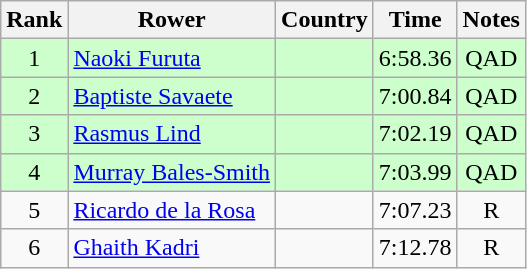<table class="wikitable" style="text-align:center">
<tr>
<th>Rank</th>
<th>Rower</th>
<th>Country</th>
<th>Time</th>
<th>Notes</th>
</tr>
<tr bgcolor=ccffcc>
<td>1</td>
<td align="left"><a href='#'>Naoki Furuta</a></td>
<td align="left"></td>
<td>6:58.36</td>
<td>QAD</td>
</tr>
<tr bgcolor=ccffcc>
<td>2</td>
<td align="left"><a href='#'>Baptiste Savaete</a></td>
<td align="left"></td>
<td>7:00.84</td>
<td>QAD</td>
</tr>
<tr bgcolor=ccffcc>
<td>3</td>
<td align="left"><a href='#'>Rasmus Lind</a></td>
<td align="left"></td>
<td>7:02.19</td>
<td>QAD</td>
</tr>
<tr bgcolor=ccffcc>
<td>4</td>
<td align="left"><a href='#'>Murray Bales-Smith</a></td>
<td align="left"></td>
<td>7:03.99</td>
<td>QAD</td>
</tr>
<tr>
<td>5</td>
<td align="left"><a href='#'>Ricardo de la Rosa</a></td>
<td align="left"></td>
<td>7:07.23</td>
<td>R</td>
</tr>
<tr>
<td>6</td>
<td align="left"><a href='#'>Ghaith Kadri</a></td>
<td align="left"></td>
<td>7:12.78</td>
<td>R</td>
</tr>
</table>
